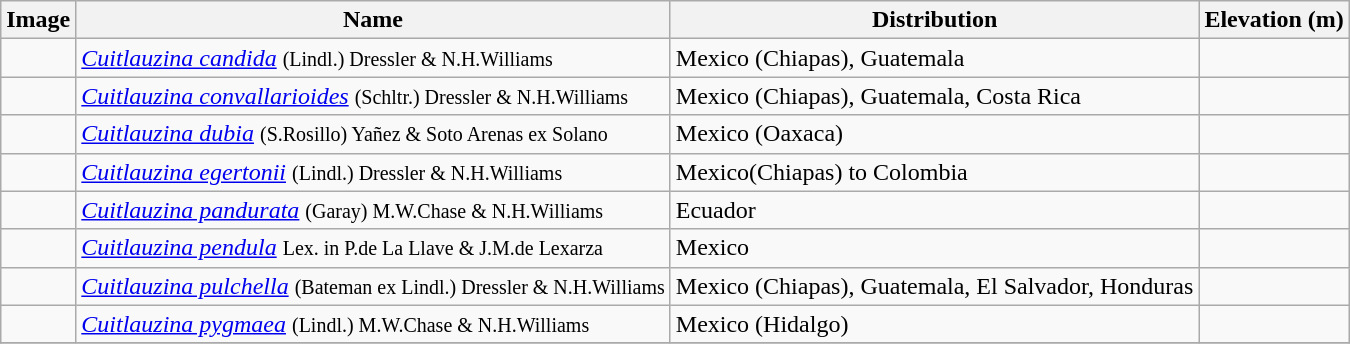<table class="wikitable collapsible">
<tr>
<th>Image</th>
<th>Name</th>
<th>Distribution</th>
<th>Elevation (m)</th>
</tr>
<tr>
<td></td>
<td><em><a href='#'>Cuitlauzina candida</a></em> <small>(Lindl.) Dressler & N.H.Williams</small></td>
<td>Mexico (Chiapas), Guatemala</td>
<td></td>
</tr>
<tr>
<td></td>
<td><em><a href='#'>Cuitlauzina convallarioides</a></em> <small>(Schltr.) Dressler & N.H.Williams</small></td>
<td>Mexico (Chiapas), Guatemala, Costa Rica</td>
<td></td>
</tr>
<tr>
<td></td>
<td><em><a href='#'>Cuitlauzina dubia</a></em> <small>(S.Rosillo) Yañez & Soto Arenas ex Solano</small></td>
<td>Mexico (Oaxaca)</td>
<td></td>
</tr>
<tr>
<td></td>
<td><em><a href='#'>Cuitlauzina egertonii</a></em> <small>(Lindl.) Dressler & N.H.Williams</small></td>
<td>Mexico(Chiapas) to Colombia</td>
<td></td>
</tr>
<tr>
<td></td>
<td><em><a href='#'>Cuitlauzina pandurata</a></em> <small>(Garay) M.W.Chase & N.H.Williams</small></td>
<td>Ecuador</td>
<td></td>
</tr>
<tr>
<td></td>
<td><em><a href='#'>Cuitlauzina pendula</a></em> <small>Lex. in P.de La Llave & J.M.de Lexarza</small></td>
<td>Mexico</td>
<td></td>
</tr>
<tr>
<td></td>
<td><em><a href='#'>Cuitlauzina pulchella</a></em> <small>(Bateman ex Lindl.) Dressler & N.H.Williams</small></td>
<td>Mexico (Chiapas), Guatemala, El Salvador, Honduras</td>
<td></td>
</tr>
<tr>
<td></td>
<td><em><a href='#'>Cuitlauzina pygmaea</a></em> <small>(Lindl.) M.W.Chase & N.H.Williams</small></td>
<td>Mexico (Hidalgo)</td>
<td></td>
</tr>
<tr>
</tr>
</table>
